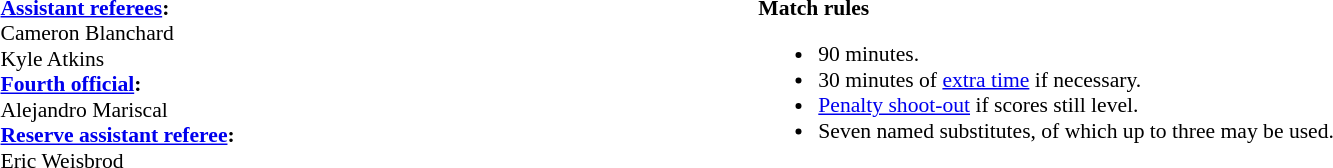<table width=100% style="font-size:90%">
<tr>
<td><br><strong><a href='#'>Assistant referees</a>:</strong>
<br>Cameron Blanchard
<br>Kyle Atkins
<br><strong><a href='#'>Fourth official</a>:</strong>
<br>Alejandro Mariscal
<br><strong><a href='#'>Reserve assistant referee</a>:</strong>
<br>Eric Weisbrod</td>
<td style="width:60%; vertical-align:top;"><br><strong>Match rules</strong><ul><li>90 minutes.</li><li>30 minutes of <a href='#'>extra time</a> if necessary.</li><li><a href='#'>Penalty shoot-out</a> if scores still level.</li><li>Seven named substitutes, of which up to three may be used.</li></ul></td>
</tr>
</table>
